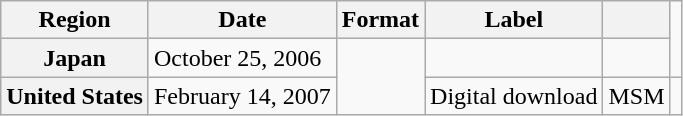<table class="wikitable plainrowheaders">
<tr>
<th scope="col">Region</th>
<th scope="col">Date</th>
<th scope="col">Format</th>
<th scope="col">Label</th>
<th scope="col"></th>
</tr>
<tr>
<th scope="row">Japan</th>
<td>October 25, 2006</td>
<td rowspan="2"></td>
<td></td>
<td align="center"></td>
</tr>
<tr>
<th scope="row">United States</th>
<td>February 14, 2007</td>
<td>Digital download</td>
<td>MSM</td>
<td align="center"></td>
</tr>
</table>
